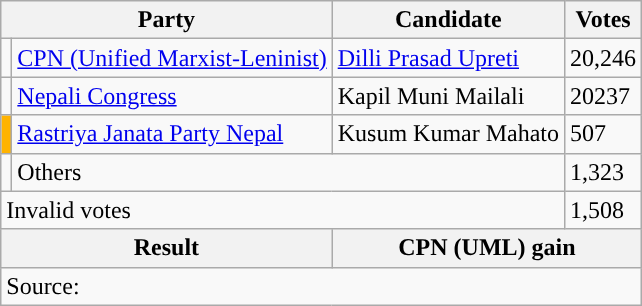<table class="wikitable">
<tr>
<th colspan="2">Party</th>
<th>Candidate</th>
<th>Votes</th>
</tr>
<tr>
<td style="background-color:"></td>
<td><a href='#'>CPN (Unified Marxist-Leninist)</a></td>
<td><a href='#'>Dilli Prasad Upreti</a></td>
<td>20,246</td>
</tr>
<tr>
<td style="background-color:"></td>
<td><a href='#'>Nepali Congress</a></td>
<td>Kapil Muni Mailali</td>
<td>20237</td>
</tr>
<tr>
<td style="background-color:#ffb300"></td>
<td><a href='#'>Rastriya Janata Party Nepal</a></td>
<td>Kusum Kumar Mahato</td>
<td>507</td>
</tr>
<tr>
<td></td>
<td colspan="2">Others</td>
<td>1,323</td>
</tr>
<tr>
<td colspan="3">Invalid votes</td>
<td>1,508</td>
</tr>
<tr>
<th colspan="2">Result</th>
<th colspan="2">CPN (UML) gain</th>
</tr>
<tr>
<td colspan="4">Source: </td>
</tr>
</table>
